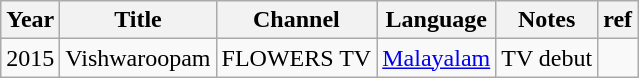<table class="wikitable sortable">
<tr>
<th>Year</th>
<th>Title</th>
<th>Channel</th>
<th>Language</th>
<th>Notes</th>
<th>ref</th>
</tr>
<tr>
<td>2015</td>
<td>Vishwaroopam</td>
<td>FLOWERS TV</td>
<td><a href='#'>Malayalam</a></td>
<td>TV debut</td>
<td></td>
</tr>
</table>
